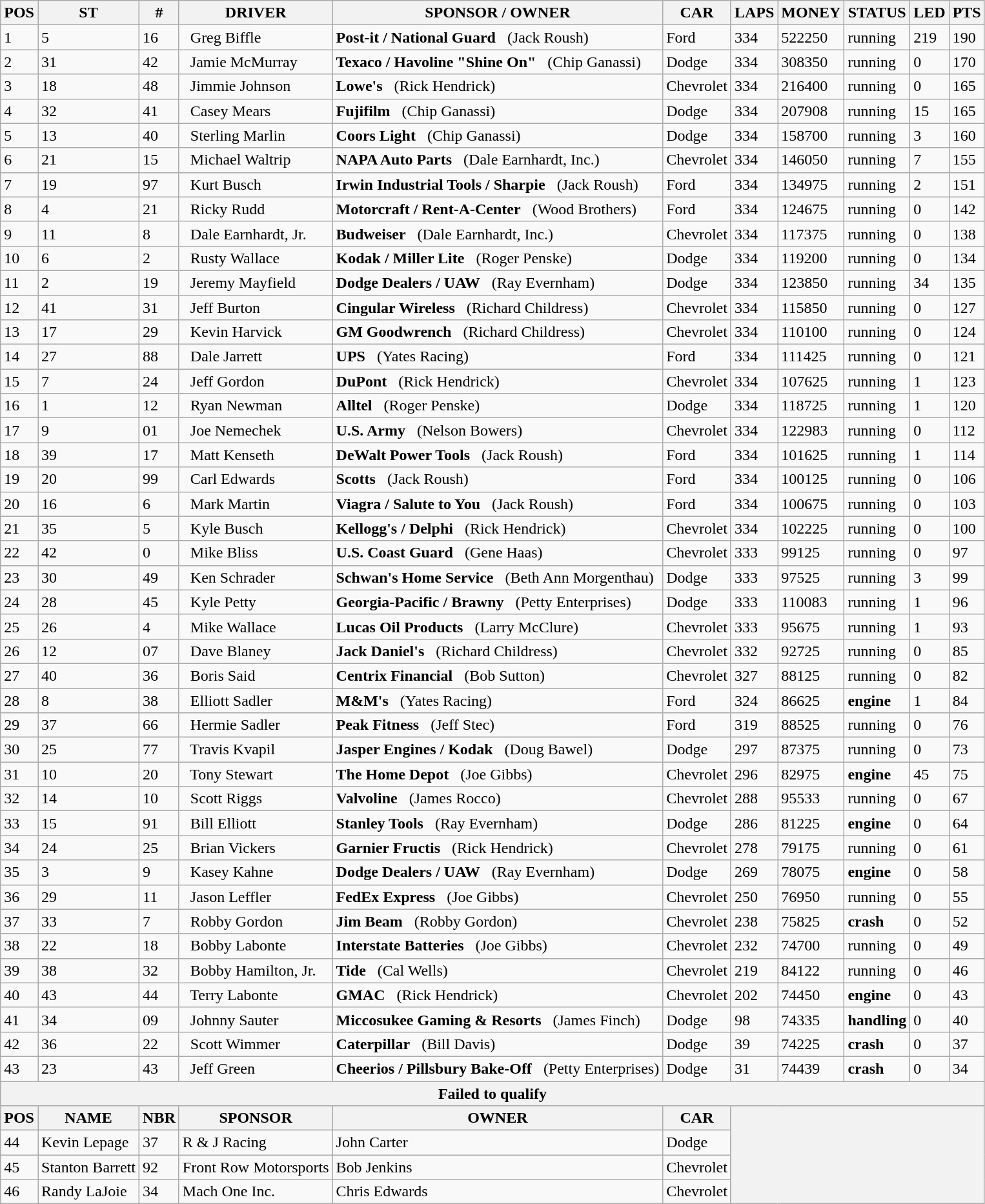<table class="wikitable">
<tr>
<th>POS</th>
<th>ST</th>
<th>#</th>
<th>DRIVER</th>
<th>SPONSOR / OWNER</th>
<th>CAR</th>
<th>LAPS</th>
<th>MONEY</th>
<th>STATUS</th>
<th>LED</th>
<th>PTS</th>
</tr>
<tr>
<td>1</td>
<td>5</td>
<td>16</td>
<td>  Greg Biffle</td>
<td><strong>Post-it / National Guard</strong>   (Jack Roush)</td>
<td>Ford</td>
<td>334</td>
<td>522250</td>
<td>running</td>
<td>219</td>
<td>190</td>
</tr>
<tr>
<td>2</td>
<td>31</td>
<td>42</td>
<td>  Jamie McMurray</td>
<td><strong>Texaco / Havoline "Shine On"</strong>   (Chip Ganassi)</td>
<td>Dodge</td>
<td>334</td>
<td>308350</td>
<td>running</td>
<td>0</td>
<td>170</td>
</tr>
<tr>
<td>3</td>
<td>18</td>
<td>48</td>
<td>  Jimmie Johnson</td>
<td><strong>Lowe's</strong>   (Rick Hendrick)</td>
<td>Chevrolet</td>
<td>334</td>
<td>216400</td>
<td>running</td>
<td>0</td>
<td>165</td>
</tr>
<tr>
<td>4</td>
<td>32</td>
<td>41</td>
<td>  Casey Mears</td>
<td><strong>Fujifilm</strong>   (Chip Ganassi)</td>
<td>Dodge</td>
<td>334</td>
<td>207908</td>
<td>running</td>
<td>15</td>
<td>165</td>
</tr>
<tr>
<td>5</td>
<td>13</td>
<td>40</td>
<td>  Sterling Marlin</td>
<td><strong>Coors Light</strong>   (Chip Ganassi)</td>
<td>Dodge</td>
<td>334</td>
<td>158700</td>
<td>running</td>
<td>3</td>
<td>160</td>
</tr>
<tr>
<td>6</td>
<td>21</td>
<td>15</td>
<td>  Michael Waltrip</td>
<td><strong>NAPA Auto Parts</strong>   (Dale Earnhardt, Inc.)</td>
<td>Chevrolet</td>
<td>334</td>
<td>146050</td>
<td>running</td>
<td>7</td>
<td>155</td>
</tr>
<tr>
<td>7</td>
<td>19</td>
<td>97</td>
<td>  Kurt Busch</td>
<td><strong>Irwin Industrial Tools / Sharpie</strong>   (Jack Roush)</td>
<td>Ford</td>
<td>334</td>
<td>134975</td>
<td>running</td>
<td>2</td>
<td>151</td>
</tr>
<tr>
<td>8</td>
<td>4</td>
<td>21</td>
<td>  Ricky Rudd</td>
<td><strong>Motorcraft / Rent-A-Center</strong>   (Wood Brothers)</td>
<td>Ford</td>
<td>334</td>
<td>124675</td>
<td>running</td>
<td>0</td>
<td>142</td>
</tr>
<tr>
<td>9</td>
<td>11</td>
<td>8</td>
<td>  Dale Earnhardt, Jr.</td>
<td><strong>Budweiser</strong>   (Dale Earnhardt, Inc.)</td>
<td>Chevrolet</td>
<td>334</td>
<td>117375</td>
<td>running</td>
<td>0</td>
<td>138</td>
</tr>
<tr>
<td>10</td>
<td>6</td>
<td>2</td>
<td>  Rusty Wallace</td>
<td><strong>Kodak / Miller Lite</strong>   (Roger Penske)</td>
<td>Dodge</td>
<td>334</td>
<td>119200</td>
<td>running</td>
<td>0</td>
<td>134</td>
</tr>
<tr>
<td>11</td>
<td>2</td>
<td>19</td>
<td>  Jeremy Mayfield</td>
<td><strong>Dodge Dealers / UAW</strong>   (Ray Evernham)</td>
<td>Dodge</td>
<td>334</td>
<td>123850</td>
<td>running</td>
<td>34</td>
<td>135</td>
</tr>
<tr>
<td>12</td>
<td>41</td>
<td>31</td>
<td>  Jeff Burton</td>
<td><strong>Cingular Wireless</strong>   (Richard Childress)</td>
<td>Chevrolet</td>
<td>334</td>
<td>115850</td>
<td>running</td>
<td>0</td>
<td>127</td>
</tr>
<tr>
<td>13</td>
<td>17</td>
<td>29</td>
<td>  Kevin Harvick</td>
<td><strong>GM Goodwrench</strong>   (Richard Childress)</td>
<td>Chevrolet</td>
<td>334</td>
<td>110100</td>
<td>running</td>
<td>0</td>
<td>124</td>
</tr>
<tr>
<td>14</td>
<td>27</td>
<td>88</td>
<td>  Dale Jarrett</td>
<td><strong>UPS</strong>   (Yates Racing)</td>
<td>Ford</td>
<td>334</td>
<td>111425</td>
<td>running</td>
<td>0</td>
<td>121</td>
</tr>
<tr>
<td>15</td>
<td>7</td>
<td>24</td>
<td>  Jeff Gordon</td>
<td><strong>DuPont</strong>   (Rick Hendrick)</td>
<td>Chevrolet</td>
<td>334</td>
<td>107625</td>
<td>running</td>
<td>1</td>
<td>123</td>
</tr>
<tr>
<td>16</td>
<td>1</td>
<td>12</td>
<td>  Ryan Newman</td>
<td><strong>Alltel</strong>   (Roger Penske)</td>
<td>Dodge</td>
<td>334</td>
<td>118725</td>
<td>running</td>
<td>1</td>
<td>120</td>
</tr>
<tr>
<td>17</td>
<td>9</td>
<td>01</td>
<td>  Joe Nemechek</td>
<td><strong>U.S. Army</strong>   (Nelson Bowers)</td>
<td>Chevrolet</td>
<td>334</td>
<td>122983</td>
<td>running</td>
<td>0</td>
<td>112</td>
</tr>
<tr>
<td>18</td>
<td>39</td>
<td>17</td>
<td>  Matt Kenseth</td>
<td><strong>DeWalt Power Tools</strong>   (Jack Roush)</td>
<td>Ford</td>
<td>334</td>
<td>101625</td>
<td>running</td>
<td>1</td>
<td>114</td>
</tr>
<tr>
<td>19</td>
<td>20</td>
<td>99</td>
<td>  Carl Edwards</td>
<td><strong>Scotts</strong>   (Jack Roush)</td>
<td>Ford</td>
<td>334</td>
<td>100125</td>
<td>running</td>
<td>0</td>
<td>106</td>
</tr>
<tr>
<td>20</td>
<td>16</td>
<td>6</td>
<td>  Mark Martin</td>
<td><strong>Viagra / Salute to You</strong>   (Jack Roush)</td>
<td>Ford</td>
<td>334</td>
<td>100675</td>
<td>running</td>
<td>0</td>
<td>103</td>
</tr>
<tr>
<td>21</td>
<td>35</td>
<td>5</td>
<td>  Kyle Busch</td>
<td><strong>Kellogg's / Delphi</strong>   (Rick Hendrick)</td>
<td>Chevrolet</td>
<td>334</td>
<td>102225</td>
<td>running</td>
<td>0</td>
<td>100</td>
</tr>
<tr>
<td>22</td>
<td>42</td>
<td>0</td>
<td>  Mike Bliss</td>
<td><strong>U.S. Coast Guard</strong>   (Gene Haas)</td>
<td>Chevrolet</td>
<td>333</td>
<td>99125</td>
<td>running</td>
<td>0</td>
<td>97</td>
</tr>
<tr>
<td>23</td>
<td>30</td>
<td>49</td>
<td>  Ken Schrader</td>
<td><strong>Schwan's Home Service</strong>   (Beth Ann Morgenthau)</td>
<td>Dodge</td>
<td>333</td>
<td>97525</td>
<td>running</td>
<td>3</td>
<td>99</td>
</tr>
<tr>
<td>24</td>
<td>28</td>
<td>45</td>
<td>  Kyle Petty</td>
<td><strong>Georgia-Pacific / Brawny</strong>   (Petty Enterprises)</td>
<td>Dodge</td>
<td>333</td>
<td>110083</td>
<td>running</td>
<td>1</td>
<td>96</td>
</tr>
<tr>
<td>25</td>
<td>26</td>
<td>4</td>
<td>  Mike Wallace</td>
<td><strong>Lucas Oil Products</strong>   (Larry McClure)</td>
<td>Chevrolet</td>
<td>333</td>
<td>95675</td>
<td>running</td>
<td>1</td>
<td>93</td>
</tr>
<tr>
<td>26</td>
<td>12</td>
<td>07</td>
<td>  Dave Blaney</td>
<td><strong>Jack Daniel's</strong>   (Richard Childress)</td>
<td>Chevrolet</td>
<td>332</td>
<td>92725</td>
<td>running</td>
<td>0</td>
<td>85</td>
</tr>
<tr>
<td>27</td>
<td>40</td>
<td>36</td>
<td>  Boris Said</td>
<td><strong>Centrix Financial</strong>   (Bob Sutton)</td>
<td>Chevrolet</td>
<td>327</td>
<td>88125</td>
<td>running</td>
<td>0</td>
<td>82</td>
</tr>
<tr>
<td>28</td>
<td>8</td>
<td>38</td>
<td>  Elliott Sadler</td>
<td><strong>M&M's</strong>   (Yates Racing)</td>
<td>Ford</td>
<td>324</td>
<td>86625</td>
<td><strong>engine</strong></td>
<td>1</td>
<td>84</td>
</tr>
<tr>
<td>29</td>
<td>37</td>
<td>66</td>
<td>  Hermie Sadler</td>
<td><strong>Peak Fitness</strong>   (Jeff Stec)</td>
<td>Ford</td>
<td>319</td>
<td>88525</td>
<td>running</td>
<td>0</td>
<td>76</td>
</tr>
<tr>
<td>30</td>
<td>25</td>
<td>77</td>
<td>  Travis Kvapil</td>
<td><strong>Jasper Engines / Kodak</strong>   (Doug Bawel)</td>
<td>Dodge</td>
<td>297</td>
<td>87375</td>
<td>running</td>
<td>0</td>
<td>73</td>
</tr>
<tr>
<td>31</td>
<td>10</td>
<td>20</td>
<td>  Tony Stewart</td>
<td><strong>The Home Depot</strong>   (Joe Gibbs)</td>
<td>Chevrolet</td>
<td>296</td>
<td>82975</td>
<td><strong>engine</strong></td>
<td>45</td>
<td>75</td>
</tr>
<tr>
<td>32</td>
<td>14</td>
<td>10</td>
<td>  Scott Riggs</td>
<td><strong>Valvoline</strong>   (James Rocco)</td>
<td>Chevrolet</td>
<td>288</td>
<td>95533</td>
<td>running</td>
<td>0</td>
<td>67</td>
</tr>
<tr>
<td>33</td>
<td>15</td>
<td>91</td>
<td>  Bill Elliott</td>
<td><strong>Stanley Tools</strong>   (Ray Evernham)</td>
<td>Dodge</td>
<td>286</td>
<td>81225</td>
<td><strong>engine</strong></td>
<td>0</td>
<td>64</td>
</tr>
<tr>
<td>34</td>
<td>24</td>
<td>25</td>
<td>  Brian Vickers</td>
<td><strong>Garnier Fructis</strong>   (Rick Hendrick)</td>
<td>Chevrolet</td>
<td>278</td>
<td>79175</td>
<td>running</td>
<td>0</td>
<td>61</td>
</tr>
<tr>
<td>35</td>
<td>3</td>
<td>9</td>
<td>  Kasey Kahne</td>
<td><strong>Dodge Dealers / UAW</strong>   (Ray Evernham)</td>
<td>Dodge</td>
<td>269</td>
<td>78075</td>
<td><strong>engine</strong></td>
<td>0</td>
<td>58</td>
</tr>
<tr>
<td>36</td>
<td>29</td>
<td>11</td>
<td>  Jason Leffler</td>
<td><strong>FedEx Express</strong>   (Joe Gibbs)</td>
<td>Chevrolet</td>
<td>250</td>
<td>76950</td>
<td>running</td>
<td>0</td>
<td>55</td>
</tr>
<tr>
<td>37</td>
<td>33</td>
<td>7</td>
<td>  Robby Gordon</td>
<td><strong>Jim Beam</strong>   (Robby Gordon)</td>
<td>Chevrolet</td>
<td>238</td>
<td>75825</td>
<td><strong>crash</strong></td>
<td>0</td>
<td>52</td>
</tr>
<tr>
<td>38</td>
<td>22</td>
<td>18</td>
<td>  Bobby Labonte</td>
<td><strong>Interstate Batteries</strong>   (Joe Gibbs)</td>
<td>Chevrolet</td>
<td>232</td>
<td>74700</td>
<td>running</td>
<td>0</td>
<td>49</td>
</tr>
<tr>
<td>39</td>
<td>38</td>
<td>32</td>
<td>  Bobby Hamilton, Jr.</td>
<td><strong>Tide</strong>   (Cal Wells)</td>
<td>Chevrolet</td>
<td>219</td>
<td>84122</td>
<td>running</td>
<td>0</td>
<td>46</td>
</tr>
<tr>
<td>40</td>
<td>43</td>
<td>44</td>
<td>  Terry Labonte</td>
<td><strong>GMAC</strong>   (Rick Hendrick)</td>
<td>Chevrolet</td>
<td>202</td>
<td>74450</td>
<td><strong>engine</strong></td>
<td>0</td>
<td>43</td>
</tr>
<tr>
<td>41</td>
<td>34</td>
<td>09</td>
<td>  Johnny Sauter</td>
<td><strong>Miccosukee Gaming & Resorts</strong>   (James Finch)</td>
<td>Dodge</td>
<td>98</td>
<td>74335</td>
<td><strong>handling</strong></td>
<td>0</td>
<td>40</td>
</tr>
<tr>
<td>42</td>
<td>36</td>
<td>22</td>
<td>  Scott Wimmer</td>
<td><strong>Caterpillar</strong>   (Bill Davis)</td>
<td>Dodge</td>
<td>39</td>
<td>74225</td>
<td><strong>crash</strong></td>
<td>0</td>
<td>37</td>
</tr>
<tr>
<td>43</td>
<td>23</td>
<td>43</td>
<td>  Jeff Green</td>
<td><strong>Cheerios / Pillsbury Bake-Off</strong>   (Petty Enterprises)</td>
<td>Dodge</td>
<td>31</td>
<td>74439</td>
<td><strong>crash</strong></td>
<td>0</td>
<td>34</td>
</tr>
<tr>
<th colspan="11">Failed to qualify</th>
</tr>
<tr>
<th>POS</th>
<th>NAME</th>
<th>NBR</th>
<th>SPONSOR</th>
<th>OWNER</th>
<th>CAR</th>
<th colspan="5" rowspan="4"></th>
</tr>
<tr>
<td>44</td>
<td>Kevin Lepage</td>
<td>37</td>
<td>R & J Racing</td>
<td>John Carter</td>
<td>Dodge</td>
</tr>
<tr>
<td>45</td>
<td>Stanton Barrett</td>
<td>92</td>
<td>Front Row Motorsports</td>
<td>Bob Jenkins</td>
<td>Chevrolet</td>
</tr>
<tr>
<td>46</td>
<td>Randy LaJoie</td>
<td>34</td>
<td>Mach One Inc.</td>
<td>Chris Edwards</td>
<td>Chevrolet</td>
</tr>
</table>
